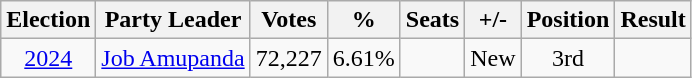<table class=wikitable style=text-align:center>
<tr>
<th>Election</th>
<th>Party Leader</th>
<th>Votes</th>
<th>%</th>
<th>Seats</th>
<th>+/-</th>
<th>Position</th>
<th>Result</th>
</tr>
<tr>
<td><a href='#'>2024</a></td>
<td><a href='#'>Job Amupanda</a></td>
<td>72,227</td>
<td>6.61%</td>
<td></td>
<td>New</td>
<td> 3rd</td>
<td></td>
</tr>
</table>
